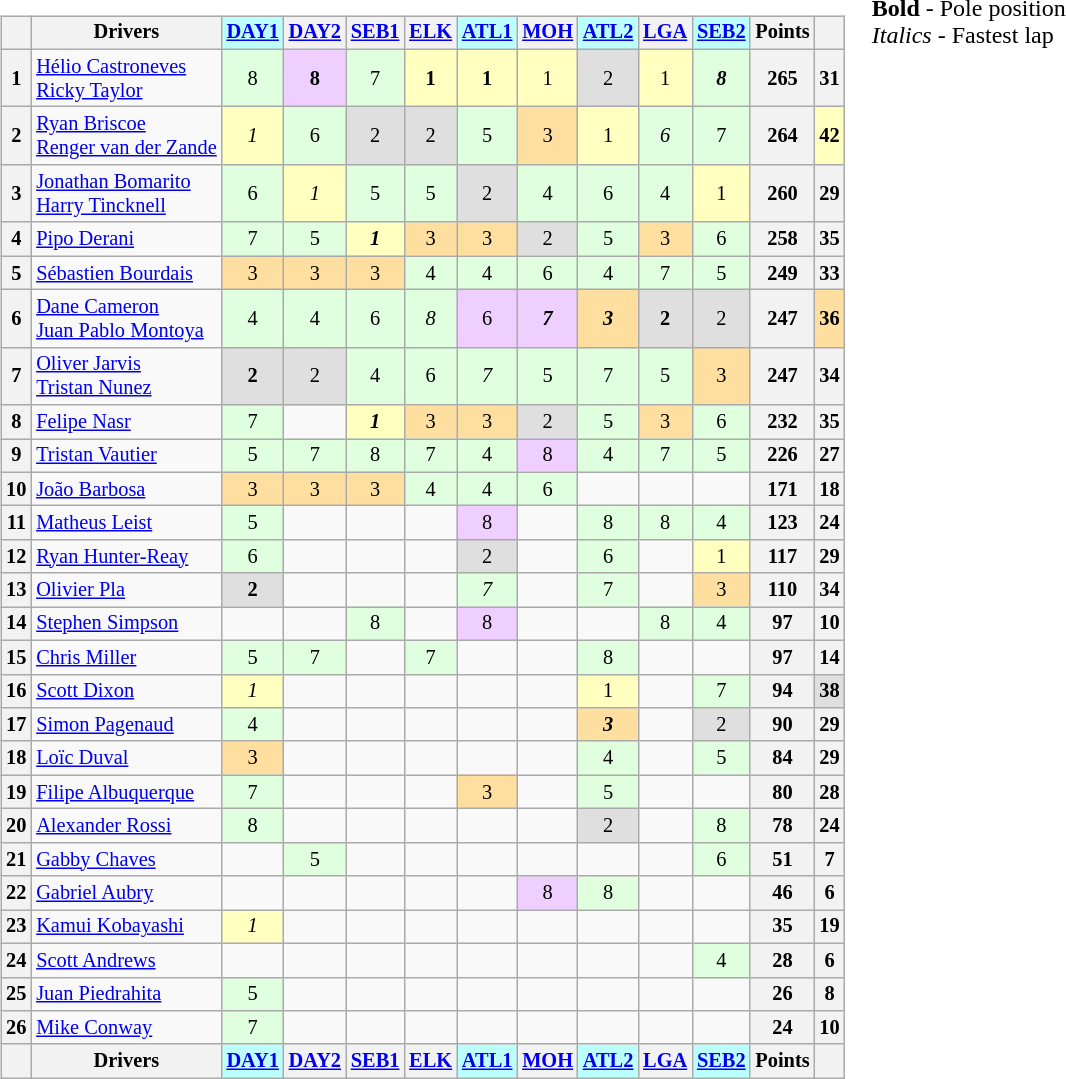<table>
<tr>
<td><br><table class="wikitable" style="font-size:85%; text-align:center">
<tr>
<th></th>
<th>Drivers</th>
<th style="background:#bbffff;"><a href='#'>DAY1</a></th>
<th><a href='#'>DAY2</a></th>
<th><a href='#'>SEB1</a></th>
<th><a href='#'>ELK</a></th>
<th style="background:#bbffff;"><a href='#'>ATL1</a></th>
<th><a href='#'>MOH</a></th>
<th style="background:#bbffff;"><a href='#'>ATL2</a></th>
<th><a href='#'>LGA</a></th>
<th style="background:#bbffff;"><a href='#'>SEB2</a></th>
<th>Points</th>
<th></th>
</tr>
<tr>
<th>1</th>
<td align=left> <a href='#'>Hélio Castroneves</a><br> <a href='#'>Ricky Taylor</a></td>
<td style="background:#dfffdf;">8</td>
<td style="background:#efcfff;"><strong>8</strong></td>
<td style="background:#dfffdf;">7</td>
<td style="background:#ffffbf;"><strong>1</strong></td>
<td style="background:#ffffbf;"><strong>1</strong></td>
<td style="background:#ffffbf;">1</td>
<td style="background:#dfdfdf;">2</td>
<td style="background:#ffffbf;">1</td>
<td style="background:#dfffdf;"><strong><em>8</em></strong></td>
<th>265</th>
<th>31</th>
</tr>
<tr>
<th>2</th>
<td align=left> <a href='#'>Ryan Briscoe</a><br> <a href='#'>Renger van der Zande</a></td>
<td style="background:#ffffbf;"><em>1</em></td>
<td style="background:#dfffdf;">6</td>
<td style="background:#dfdfdf;">2</td>
<td style="background:#dfdfdf;">2</td>
<td style="background:#dfffdf;">5</td>
<td style="background:#ffdf9f;">3</td>
<td style="background:#ffffbf;">1</td>
<td style="background:#dfffdf;"><em>6</em></td>
<td style="background:#dfffdf;">7</td>
<th>264</th>
<th style="background:#ffffbf;">42</th>
</tr>
<tr>
<th>3</th>
<td align=left> <a href='#'>Jonathan Bomarito</a><br> <a href='#'>Harry Tincknell</a></td>
<td style="background:#dfffdf;">6</td>
<td style="background:#ffffbf;"><em>1</em></td>
<td style="background:#dfffdf;">5</td>
<td style="background:#dfffdf;">5</td>
<td style="background:#dfdfdf;">2</td>
<td style="background:#dfffdf;">4</td>
<td style="background:#dfffdf;">6</td>
<td style="background:#dfffdf;">4</td>
<td style="background:#ffffbf;">1</td>
<th>260</th>
<th>29</th>
</tr>
<tr>
<th>4</th>
<td align=left> <a href='#'>Pipo Derani</a></td>
<td style="background:#dfffdf;">7</td>
<td style="background:#dfffdf;">5</td>
<td style="background:#ffffbf;"><strong><em>1</em></strong></td>
<td style="background:#ffdf9f;">3</td>
<td style="background:#ffdf9f;">3</td>
<td style="background:#dfdfdf;">2</td>
<td style="background:#dfffdf;">5</td>
<td style="background:#ffdf9f;">3</td>
<td style="background:#dfffdf;">6</td>
<th>258</th>
<th>35</th>
</tr>
<tr>
<th>5</th>
<td align=left> <a href='#'>Sébastien Bourdais</a></td>
<td style="background:#ffdf9f;">3</td>
<td style="background:#ffdf9f;">3</td>
<td style="background:#ffdf9f;">3</td>
<td style="background:#dfffdf;">4</td>
<td style="background:#dfffdf;">4</td>
<td style="background:#dfffdf;">6</td>
<td style="background:#dfffdf;">4</td>
<td style="background:#dfffdf;">7</td>
<td style="background:#dfffdf;">5</td>
<th>249</th>
<th>33</th>
</tr>
<tr>
<th>6</th>
<td align=left> <a href='#'>Dane Cameron</a><br> <a href='#'>Juan Pablo Montoya</a></td>
<td style="background:#dfffdf;">4</td>
<td style="background:#dfffdf;">4</td>
<td style="background:#dfffdf;">6</td>
<td style="background:#dfffdf;"><em>8</em></td>
<td style="background:#efcfff;">6</td>
<td style="background:#efcfff;"><strong><em>7</em></strong></td>
<td style="background:#ffdf9f;"><strong><em>3</em></strong></td>
<td style="background:#dfdfdf;"><strong>2</strong></td>
<td style="background:#dfdfdf;">2</td>
<th>247</th>
<th style="background:#ffdf9f;">36</th>
</tr>
<tr>
<th>7</th>
<td align=left> <a href='#'>Oliver Jarvis</a><br> <a href='#'>Tristan Nunez</a></td>
<td style="background:#dfdfdf;"><strong>2</strong></td>
<td style="background:#dfdfdf;">2</td>
<td style="background:#dfffdf;">4</td>
<td style="background:#dfffdf;">6</td>
<td style="background:#dfffdf;"><em>7</em></td>
<td style="background:#dfffdf;">5</td>
<td style="background:#dfffdf;">7</td>
<td style="background:#dfffdf;">5</td>
<td style="background:#ffdf9f;">3</td>
<th>247</th>
<th>34</th>
</tr>
<tr>
<th>8</th>
<td align=left> <a href='#'>Felipe Nasr</a></td>
<td style="background:#dfffdf;">7</td>
<td></td>
<td style="background:#ffffbf;"><strong><em>1</em></strong></td>
<td style="background:#ffdf9f;">3</td>
<td style="background:#ffdf9f;">3</td>
<td style="background:#dfdfdf;">2</td>
<td style="background:#dfffdf;">5</td>
<td style="background:#ffdf9f;">3</td>
<td style="background:#dfffdf;">6</td>
<th>232</th>
<th>35</th>
</tr>
<tr>
<th>9</th>
<td align=left> <a href='#'>Tristan Vautier</a></td>
<td style="background:#dfffdf;">5</td>
<td style="background:#dfffdf;">7</td>
<td style="background:#dfffdf;">8</td>
<td style="background:#dfffdf;">7</td>
<td style="background:#dfffdf;">4</td>
<td style="background:#efcfff;">8</td>
<td style="background:#dfffdf;">4</td>
<td style="background:#dfffdf;">7</td>
<td style="background:#dfffdf;">5</td>
<th>226</th>
<th>27</th>
</tr>
<tr>
<th>10</th>
<td align=left> <a href='#'>João Barbosa</a></td>
<td style="background:#ffdf9f;">3</td>
<td style="background:#ffdf9f;">3</td>
<td style="background:#ffdf9f;">3</td>
<td style="background:#dfffdf;">4</td>
<td style="background:#dfffdf;">4</td>
<td style="background:#dfffdf;">6</td>
<td></td>
<td></td>
<td></td>
<th>171</th>
<th>18</th>
</tr>
<tr>
<th>11</th>
<td align=left> <a href='#'>Matheus Leist</a></td>
<td style="background:#dfffdf;">5</td>
<td></td>
<td></td>
<td></td>
<td style="background:#efcfff;">8</td>
<td></td>
<td style="background:#dfffdf;">8</td>
<td style="background:#dfffdf;">8</td>
<td style="background:#dfffdf;">4</td>
<th>123</th>
<th>24</th>
</tr>
<tr>
<th>12</th>
<td align=left> <a href='#'>Ryan Hunter-Reay</a></td>
<td style="background:#dfffdf;">6</td>
<td></td>
<td></td>
<td></td>
<td style="background:#dfdfdf;">2</td>
<td></td>
<td style="background:#dfffdf;">6</td>
<td></td>
<td style="background:#ffffbf;">1</td>
<th>117</th>
<th>29</th>
</tr>
<tr>
<th>13</th>
<td align=left> <a href='#'>Olivier Pla</a></td>
<td style="background:#dfdfdf;"><strong>2</strong></td>
<td></td>
<td></td>
<td></td>
<td style="background:#dfffdf;"><em>7</em></td>
<td></td>
<td style="background:#dfffdf;">7</td>
<td></td>
<td style="background:#ffdf9f;">3</td>
<th>110</th>
<th>34</th>
</tr>
<tr>
<th>14</th>
<td align=left> <a href='#'>Stephen Simpson</a></td>
<td></td>
<td></td>
<td style="background:#dfffdf;">8</td>
<td></td>
<td style="background:#efcfff;">8</td>
<td></td>
<td></td>
<td style="background:#dfffdf;">8</td>
<td style="background:#dfffdf;">4</td>
<th>97</th>
<th>10</th>
</tr>
<tr>
<th>15</th>
<td align=left> <a href='#'>Chris Miller</a></td>
<td style="background:#dfffdf;">5</td>
<td style="background:#dfffdf;">7</td>
<td></td>
<td style="background:#dfffdf;">7</td>
<td></td>
<td></td>
<td style="background:#dfffdf;">8</td>
<td></td>
<td></td>
<th>97</th>
<th>14</th>
</tr>
<tr>
<th>16</th>
<td align=left> <a href='#'>Scott Dixon</a></td>
<td style="background:#ffffbf;"><em>1</em></td>
<td></td>
<td></td>
<td></td>
<td></td>
<td></td>
<td style="background:#ffffbf;">1</td>
<td></td>
<td style="background:#dfffdf;">7</td>
<th>94</th>
<th style="background:#dfdfdf;">38</th>
</tr>
<tr>
<th>17</th>
<td align=left> <a href='#'>Simon Pagenaud</a></td>
<td style="background:#dfffdf;">4</td>
<td></td>
<td></td>
<td></td>
<td></td>
<td></td>
<td style="background:#ffdf9f;"><strong><em>3</em></strong></td>
<td></td>
<td style="background:#dfdfdf;">2</td>
<th>90</th>
<th>29</th>
</tr>
<tr>
<th>18</th>
<td align=left> <a href='#'>Loïc Duval</a></td>
<td style="background:#ffdf9f;">3</td>
<td></td>
<td></td>
<td></td>
<td></td>
<td></td>
<td style="background:#dfffdf;">4</td>
<td></td>
<td style="background:#dfffdf;">5</td>
<th>84</th>
<th>29</th>
</tr>
<tr>
<th>19</th>
<td align=left> <a href='#'>Filipe Albuquerque</a></td>
<td style="background:#dfffdf;">7</td>
<td></td>
<td></td>
<td></td>
<td style="background:#ffdf9f;">3</td>
<td></td>
<td style="background:#dfffdf;">5</td>
<td></td>
<td></td>
<th>80</th>
<th>28</th>
</tr>
<tr>
<th>20</th>
<td align=left> <a href='#'>Alexander Rossi</a></td>
<td style="background:#dfffdf;">8</td>
<td></td>
<td></td>
<td></td>
<td></td>
<td></td>
<td style="background:#dfdfdf;">2</td>
<td></td>
<td style="background:#dfffdf;">8</td>
<th>78</th>
<th>24</th>
</tr>
<tr>
<th>21</th>
<td align=left> <a href='#'>Gabby Chaves</a></td>
<td></td>
<td style="background:#dfffdf;">5</td>
<td></td>
<td></td>
<td></td>
<td></td>
<td></td>
<td></td>
<td style="background:#dfffdf;">6</td>
<th>51</th>
<th>7</th>
</tr>
<tr>
<th>22</th>
<td align=left> <a href='#'>Gabriel Aubry</a></td>
<td></td>
<td></td>
<td></td>
<td></td>
<td></td>
<td style="background:#efcfff;">8</td>
<td style="background:#dfffdf;">8</td>
<td></td>
<td></td>
<th>46</th>
<th>6</th>
</tr>
<tr>
<th>23</th>
<td align=left> <a href='#'>Kamui Kobayashi</a></td>
<td style="background:#ffffbf;"><em>1</em></td>
<td></td>
<td></td>
<td></td>
<td></td>
<td></td>
<td></td>
<td></td>
<td></td>
<th>35</th>
<th>19</th>
</tr>
<tr>
<th>24</th>
<td align=left> <a href='#'>Scott Andrews</a></td>
<td></td>
<td></td>
<td></td>
<td></td>
<td></td>
<td></td>
<td></td>
<td></td>
<td style="background:#dfffdf;">4</td>
<th>28</th>
<th>6</th>
</tr>
<tr>
<th>25</th>
<td align=left> <a href='#'>Juan Piedrahita</a></td>
<td style="background:#dfffdf;">5</td>
<td></td>
<td></td>
<td></td>
<td></td>
<td></td>
<td></td>
<td></td>
<td></td>
<th>26</th>
<th>8</th>
</tr>
<tr>
<th>26</th>
<td align=left> <a href='#'>Mike Conway</a></td>
<td style="background:#dfffdf;">7</td>
<td></td>
<td></td>
<td></td>
<td></td>
<td></td>
<td></td>
<td></td>
<td></td>
<th>24</th>
<th>10</th>
</tr>
<tr>
<th></th>
<th>Drivers</th>
<th style="background:#bbffff;"><a href='#'>DAY1</a></th>
<th><a href='#'>DAY2</a></th>
<th><a href='#'>SEB1</a></th>
<th><a href='#'>ELK</a></th>
<th style="background:#bbffff;"><a href='#'>ATL1</a></th>
<th><a href='#'>MOH</a></th>
<th style="background:#bbffff;"><a href='#'>ATL2</a></th>
<th><a href='#'>LGA</a></th>
<th style="background:#bbffff;"><a href='#'>SEB2</a></th>
<th>Points</th>
<th></th>
</tr>
</table>
</td>
<td valign="top"><br>
<span><strong>Bold</strong> - Pole position<br>
<em>Italics</em> - Fastest lap</span></td>
</tr>
</table>
